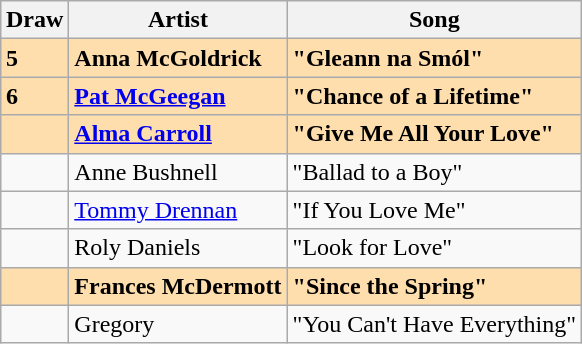<table class="sortable wikitable" style="margin: 1em auto 1em auto">
<tr>
<th>Draw</th>
<th>Artist</th>
<th>Song</th>
</tr>
<tr bgcolor="#FFDEAD">
<td><strong>5</strong></td>
<td><strong>Anna McGoldrick</strong></td>
<td><strong>"Gleann na Smól"</strong></td>
</tr>
<tr bgcolor="#FFDEAD">
<td><strong>6</strong></td>
<td><strong><a href='#'>Pat McGeegan</a></strong></td>
<td><strong>"Chance of a Lifetime"</strong></td>
</tr>
<tr bgcolor="#FFDEAD">
<td></td>
<td><strong><a href='#'>Alma Carroll</a></strong></td>
<td><strong>"Give Me All Your Love"</strong></td>
</tr>
<tr>
<td></td>
<td>Anne Bushnell</td>
<td>"Ballad to a Boy"</td>
</tr>
<tr>
<td></td>
<td><a href='#'>Tommy Drennan</a></td>
<td>"If You Love Me"</td>
</tr>
<tr>
<td></td>
<td>Roly Daniels</td>
<td>"Look for Love"</td>
</tr>
<tr bgcolor="#FFDEAD">
<td></td>
<td><strong>Frances McDermott</strong></td>
<td><strong>"Since the Spring"</strong></td>
</tr>
<tr>
<td></td>
<td>Gregory</td>
<td>"You Can't Have Everything"</td>
</tr>
</table>
